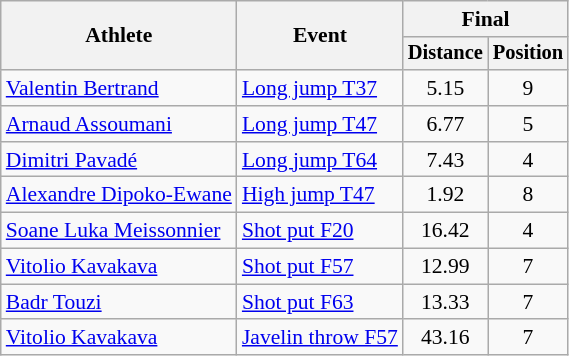<table class="wikitable" style="font-size:90%">
<tr>
<th rowspan="2">Athlete</th>
<th rowspan="2">Event</th>
<th colspan="2">Final</th>
</tr>
<tr style="font-size:95%">
<th>Distance</th>
<th>Position</th>
</tr>
<tr align=center>
<td align=left><a href='#'>Valentin Bertrand</a></td>
<td align=left><a href='#'>Long jump T37</a></td>
<td>5.15</td>
<td>9</td>
</tr>
<tr align=center>
<td align=left><a href='#'>Arnaud Assoumani</a></td>
<td align=left><a href='#'>Long jump T47</a></td>
<td>6.77</td>
<td>5</td>
</tr>
<tr align=center>
<td align=left><a href='#'>Dimitri Pavadé</a></td>
<td align=left><a href='#'>Long jump T64</a></td>
<td>7.43</td>
<td>4</td>
</tr>
<tr align=center>
<td align=left><a href='#'>Alexandre Dipoko-Ewane</a></td>
<td align=left><a href='#'>High jump T47</a></td>
<td>1.92</td>
<td>8</td>
</tr>
<tr align=center>
<td align=left><a href='#'>Soane Luka Meissonnier</a></td>
<td align=left><a href='#'>Shot put F20</a></td>
<td>16.42</td>
<td>4</td>
</tr>
<tr align=center>
<td align=left><a href='#'>Vitolio Kavakava</a></td>
<td align=left><a href='#'>Shot put F57</a></td>
<td>12.99</td>
<td>7</td>
</tr>
<tr align=center>
<td align=left><a href='#'>Badr Touzi</a></td>
<td align=left><a href='#'>Shot put F63</a></td>
<td>13.33</td>
<td>7</td>
</tr>
<tr align=center>
<td align=left><a href='#'>Vitolio Kavakava</a></td>
<td align=left><a href='#'>Javelin throw F57</a></td>
<td>43.16</td>
<td>7</td>
</tr>
</table>
